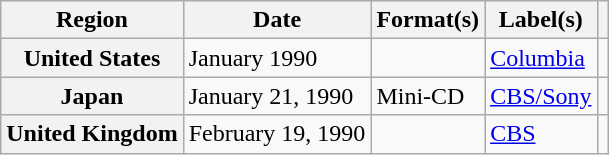<table class="wikitable plainrowheaders">
<tr>
<th scope="col">Region</th>
<th scope="col">Date</th>
<th scope="col">Format(s)</th>
<th scope="col">Label(s)</th>
<th scope="col"></th>
</tr>
<tr>
<th scope="row">United States</th>
<td>January 1990</td>
<td></td>
<td><a href='#'>Columbia</a></td>
<td></td>
</tr>
<tr>
<th scope="row">Japan</th>
<td>January 21, 1990</td>
<td>Mini-CD</td>
<td><a href='#'>CBS/Sony</a></td>
<td></td>
</tr>
<tr>
<th scope="row">United Kingdom</th>
<td>February 19, 1990</td>
<td></td>
<td><a href='#'>CBS</a></td>
<td></td>
</tr>
</table>
